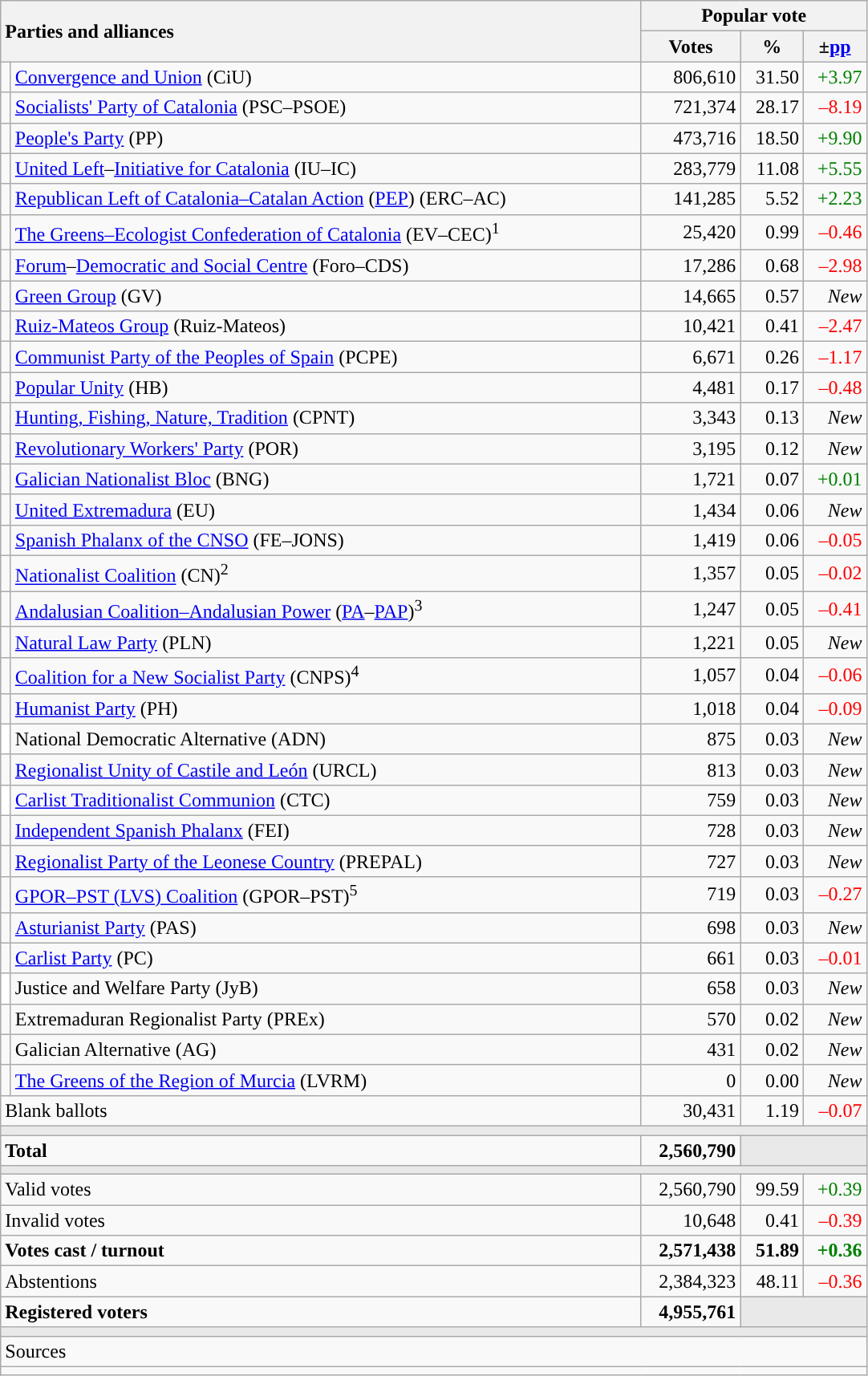<table class="wikitable" style="text-align:right">
<tr>
<th style="text-align:left;" rowspan="2" colspan="2" width="525">Parties and alliances</th>
<th colspan="3">Popular vote</th>
</tr>
<tr>
<th width="75">Votes</th>
<th width="45">%</th>
<th width="45">±<a href='#'>pp</a></th>
</tr>
<tr>
<td width="1" style="color:inherit;background:"></td>
<td align="left"><a href='#'>Convergence and Union</a> (CiU)</td>
<td>806,610</td>
<td>31.50</td>
<td style="color:green;">+3.97</td>
</tr>
<tr>
<td style="color:inherit;background:"></td>
<td align="left"><a href='#'>Socialists' Party of Catalonia</a> (PSC–PSOE)</td>
<td>721,374</td>
<td>28.17</td>
<td style="color:red;">–8.19</td>
</tr>
<tr>
<td style="color:inherit;background:"></td>
<td align="left"><a href='#'>People's Party</a> (PP)</td>
<td>473,716</td>
<td>18.50</td>
<td style="color:green;">+9.90</td>
</tr>
<tr>
<td style="color:inherit;background:"></td>
<td align="left"><a href='#'>United Left</a>–<a href='#'>Initiative for Catalonia</a> (IU–IC)</td>
<td>283,779</td>
<td>11.08</td>
<td style="color:green;">+5.55</td>
</tr>
<tr>
<td style="color:inherit;background:"></td>
<td align="left"><a href='#'>Republican Left of Catalonia–Catalan Action</a> (<a href='#'>PEP</a>) (ERC–AC)</td>
<td>141,285</td>
<td>5.52</td>
<td style="color:green;">+2.23</td>
</tr>
<tr>
<td style="color:inherit;background:"></td>
<td align="left"><a href='#'>The Greens–Ecologist Confederation of Catalonia</a> (EV–CEC)<sup>1</sup></td>
<td>25,420</td>
<td>0.99</td>
<td style="color:red;">–0.46</td>
</tr>
<tr>
<td style="color:inherit;background:"></td>
<td align="left"><a href='#'>Forum</a>–<a href='#'>Democratic and Social Centre</a> (Foro–CDS)</td>
<td>17,286</td>
<td>0.68</td>
<td style="color:red;">–2.98</td>
</tr>
<tr>
<td style="color:inherit;background:"></td>
<td align="left"><a href='#'>Green Group</a> (GV)</td>
<td>14,665</td>
<td>0.57</td>
<td><em>New</em></td>
</tr>
<tr>
<td style="color:inherit;background:"></td>
<td align="left"><a href='#'>Ruiz-Mateos Group</a> (Ruiz-Mateos)</td>
<td>10,421</td>
<td>0.41</td>
<td style="color:red;">–2.47</td>
</tr>
<tr>
<td style="color:inherit;background:"></td>
<td align="left"><a href='#'>Communist Party of the Peoples of Spain</a> (PCPE)</td>
<td>6,671</td>
<td>0.26</td>
<td style="color:red;">–1.17</td>
</tr>
<tr>
<td style="color:inherit;background:"></td>
<td align="left"><a href='#'>Popular Unity</a> (HB)</td>
<td>4,481</td>
<td>0.17</td>
<td style="color:red;">–0.48</td>
</tr>
<tr>
<td style="color:inherit;background:"></td>
<td align="left"><a href='#'>Hunting, Fishing, Nature, Tradition</a> (CPNT)</td>
<td>3,343</td>
<td>0.13</td>
<td><em>New</em></td>
</tr>
<tr>
<td style="color:inherit;background:"></td>
<td align="left"><a href='#'>Revolutionary Workers' Party</a> (POR)</td>
<td>3,195</td>
<td>0.12</td>
<td><em>New</em></td>
</tr>
<tr>
<td style="color:inherit;background:"></td>
<td align="left"><a href='#'>Galician Nationalist Bloc</a> (BNG)</td>
<td>1,721</td>
<td>0.07</td>
<td style="color:green;">+0.01</td>
</tr>
<tr>
<td style="color:inherit;background:"></td>
<td align="left"><a href='#'>United Extremadura</a> (EU)</td>
<td>1,434</td>
<td>0.06</td>
<td><em>New</em></td>
</tr>
<tr>
<td style="color:inherit;background:"></td>
<td align="left"><a href='#'>Spanish Phalanx of the CNSO</a> (FE–JONS)</td>
<td>1,419</td>
<td>0.06</td>
<td style="color:red;">–0.05</td>
</tr>
<tr>
<td style="color:inherit;background:"></td>
<td align="left"><a href='#'>Nationalist Coalition</a> (CN)<sup>2</sup></td>
<td>1,357</td>
<td>0.05</td>
<td style="color:red;">–0.02</td>
</tr>
<tr>
<td style="color:inherit;background:"></td>
<td align="left"><a href='#'>Andalusian Coalition–Andalusian Power</a> (<a href='#'>PA</a>–<a href='#'>PAP</a>)<sup>3</sup></td>
<td>1,247</td>
<td>0.05</td>
<td style="color:red;">–0.41</td>
</tr>
<tr>
<td style="color:inherit;background:"></td>
<td align="left"><a href='#'>Natural Law Party</a> (PLN)</td>
<td>1,221</td>
<td>0.05</td>
<td><em>New</em></td>
</tr>
<tr>
<td style="color:inherit;background:"></td>
<td align="left"><a href='#'>Coalition for a New Socialist Party</a> (CNPS)<sup>4</sup></td>
<td>1,057</td>
<td>0.04</td>
<td style="color:red;">–0.06</td>
</tr>
<tr>
<td style="color:inherit;background:"></td>
<td align="left"><a href='#'>Humanist Party</a> (PH)</td>
<td>1,018</td>
<td>0.04</td>
<td style="color:red;">–0.09</td>
</tr>
<tr>
<td bgcolor="white"></td>
<td align="left">National Democratic Alternative (ADN)</td>
<td>875</td>
<td>0.03</td>
<td><em>New</em></td>
</tr>
<tr>
<td style="color:inherit;background:"></td>
<td align="left"><a href='#'>Regionalist Unity of Castile and León</a> (URCL)</td>
<td>813</td>
<td>0.03</td>
<td><em>New</em></td>
</tr>
<tr>
<td bgcolor="white"></td>
<td align="left"><a href='#'>Carlist Traditionalist Communion</a> (CTC)</td>
<td>759</td>
<td>0.03</td>
<td><em>New</em></td>
</tr>
<tr>
<td style="color:inherit;background:"></td>
<td align="left"><a href='#'>Independent Spanish Phalanx</a> (FEI)</td>
<td>728</td>
<td>0.03</td>
<td><em>New</em></td>
</tr>
<tr>
<td style="color:inherit;background:"></td>
<td align="left"><a href='#'>Regionalist Party of the Leonese Country</a> (PREPAL)</td>
<td>727</td>
<td>0.03</td>
<td><em>New</em></td>
</tr>
<tr>
<td style="color:inherit;background:"></td>
<td align="left"><a href='#'>GPOR–PST (LVS) Coalition</a> (GPOR–PST)<sup>5</sup></td>
<td>719</td>
<td>0.03</td>
<td style="color:red;">–0.27</td>
</tr>
<tr>
<td style="color:inherit;background:"></td>
<td align="left"><a href='#'>Asturianist Party</a> (PAS)</td>
<td>698</td>
<td>0.03</td>
<td><em>New</em></td>
</tr>
<tr>
<td style="color:inherit;background:"></td>
<td align="left"><a href='#'>Carlist Party</a> (PC)</td>
<td>661</td>
<td>0.03</td>
<td style="color:red;">–0.01</td>
</tr>
<tr>
<td bgcolor="white"></td>
<td align="left">Justice and Welfare Party (JyB)</td>
<td>658</td>
<td>0.03</td>
<td><em>New</em></td>
</tr>
<tr>
<td style="color:inherit;background:"></td>
<td align="left">Extremaduran Regionalist Party (PREx)</td>
<td>570</td>
<td>0.02</td>
<td><em>New</em></td>
</tr>
<tr>
<td style="color:inherit;background:"></td>
<td align="left">Galician Alternative (AG)</td>
<td>431</td>
<td>0.02</td>
<td><em>New</em></td>
</tr>
<tr>
<td style="color:inherit;background:"></td>
<td align="left"><a href='#'>The Greens of the Region of Murcia</a> (LVRM)</td>
<td>0</td>
<td>0.00</td>
<td><em>New</em></td>
</tr>
<tr>
<td align="left" colspan="2">Blank ballots</td>
<td>30,431</td>
<td>1.19</td>
<td style="color:red;">–0.07</td>
</tr>
<tr>
<td colspan="5" bgcolor="#E9E9E9"></td>
</tr>
<tr style="font-weight:bold;">
<td align="left" colspan="2">Total</td>
<td>2,560,790</td>
<td bgcolor="#E9E9E9" colspan="2"></td>
</tr>
<tr>
<td colspan="5" bgcolor="#E9E9E9"></td>
</tr>
<tr>
<td align="left" colspan="2">Valid votes</td>
<td>2,560,790</td>
<td>99.59</td>
<td style="color:green;">+0.39</td>
</tr>
<tr>
<td align="left" colspan="2">Invalid votes</td>
<td>10,648</td>
<td>0.41</td>
<td style="color:red;">–0.39</td>
</tr>
<tr style="font-weight:bold;">
<td align="left" colspan="2">Votes cast / turnout</td>
<td>2,571,438</td>
<td>51.89</td>
<td style="color:green;">+0.36</td>
</tr>
<tr>
<td align="left" colspan="2">Abstentions</td>
<td>2,384,323</td>
<td>48.11</td>
<td style="color:red;">–0.36</td>
</tr>
<tr style="font-weight:bold;">
<td align="left" colspan="2">Registered voters</td>
<td>4,955,761</td>
<td bgcolor="#E9E9E9" colspan="2"></td>
</tr>
<tr>
<td colspan="5" bgcolor="#E9E9E9"></td>
</tr>
<tr>
<td align="left" colspan="5">Sources</td>
</tr>
<tr>
<td colspan="5" style="text-align:left; max-width:680px;"></td>
</tr>
</table>
